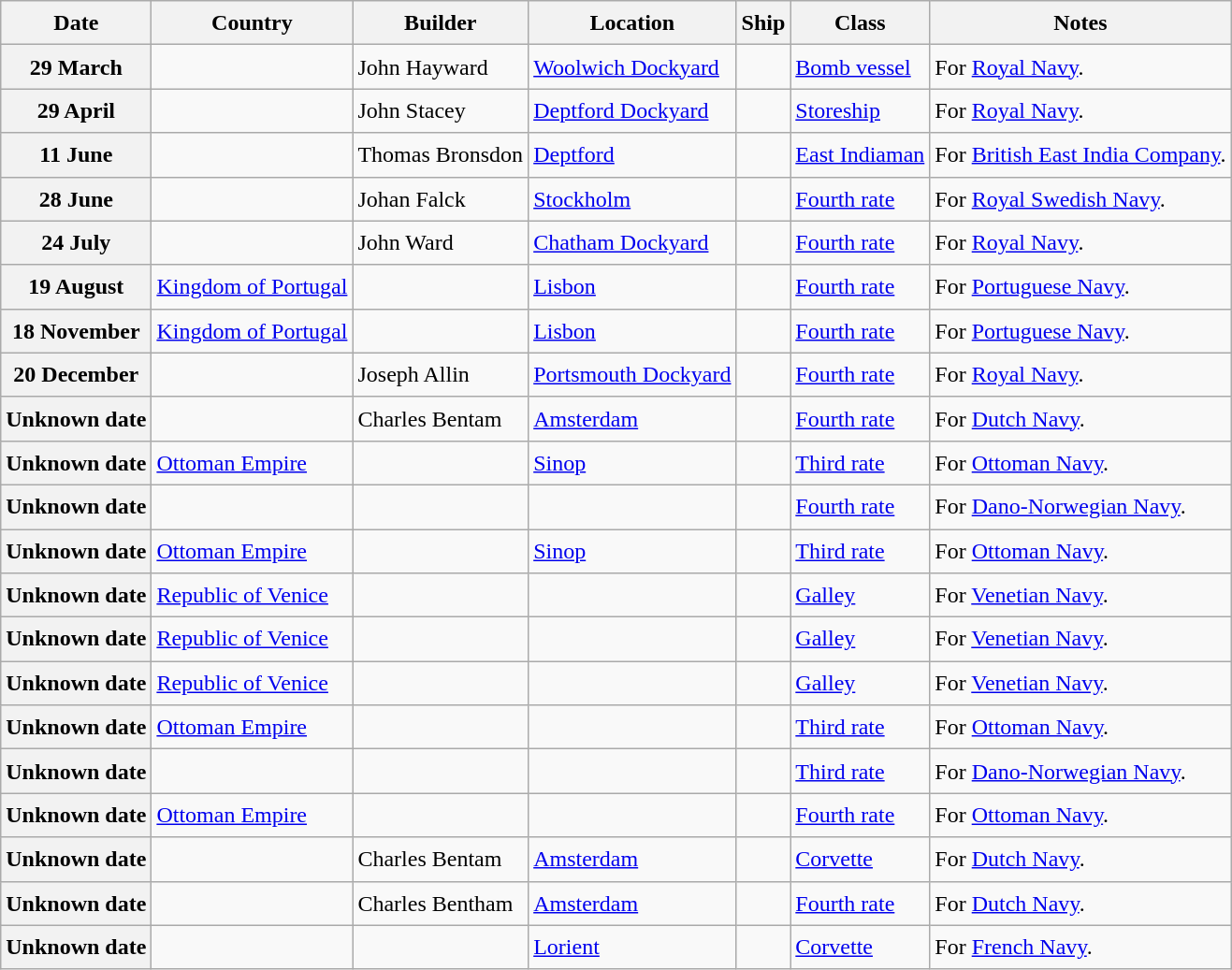<table class="wikitable sortable" style="font-size:1.00em; line-height:1.5em;">
<tr>
<th>Date</th>
<th>Country</th>
<th>Builder</th>
<th>Location</th>
<th>Ship</th>
<th>Class</th>
<th>Notes</th>
</tr>
<tr ---->
<th>29 March</th>
<td></td>
<td>John Hayward</td>
<td><a href='#'>Woolwich Dockyard</a></td>
<td><strong></strong></td>
<td><a href='#'>Bomb vessel</a></td>
<td>For <a href='#'>Royal Navy</a>.</td>
</tr>
<tr ---->
<th>29 April</th>
<td></td>
<td>John Stacey</td>
<td><a href='#'>Deptford Dockyard</a></td>
<td><strong></strong></td>
<td><a href='#'>Storeship</a></td>
<td>For <a href='#'>Royal Navy</a>.</td>
</tr>
<tr ---->
<th>11 June</th>
<td></td>
<td>Thomas Bronsdon</td>
<td><a href='#'>Deptford</a></td>
<td><strong></strong></td>
<td><a href='#'>East Indiaman</a></td>
<td>For <a href='#'>British East India Company</a>.</td>
</tr>
<tr ---->
<th>28 June</th>
<td></td>
<td>Johan Falck</td>
<td><a href='#'>Stockholm</a></td>
<td><strong></strong></td>
<td><a href='#'>Fourth rate</a></td>
<td>For <a href='#'>Royal Swedish Navy</a>.</td>
</tr>
<tr ---->
<th>24 July</th>
<td></td>
<td>John Ward</td>
<td><a href='#'>Chatham Dockyard</a></td>
<td><strong></strong></td>
<td><a href='#'>Fourth rate</a></td>
<td>For <a href='#'>Royal Navy</a>.</td>
</tr>
<tr>
<th>19 August</th>
<td> <a href='#'>Kingdom of Portugal</a></td>
<td></td>
<td><a href='#'>Lisbon</a></td>
<td><strong></strong></td>
<td><a href='#'>Fourth rate</a></td>
<td>For <a href='#'>Portuguese Navy</a>.</td>
</tr>
<tr ---->
<th>18 November</th>
<td> <a href='#'>Kingdom of Portugal</a></td>
<td></td>
<td><a href='#'>Lisbon</a></td>
<td><strong></strong></td>
<td><a href='#'>Fourth rate</a></td>
<td>For <a href='#'>Portuguese Navy</a>.</td>
</tr>
<tr ---->
<th>20 December</th>
<td></td>
<td>Joseph Allin</td>
<td><a href='#'>Portsmouth Dockyard</a></td>
<td><strong></strong></td>
<td><a href='#'>Fourth rate</a></td>
<td>For <a href='#'>Royal Navy</a>.</td>
</tr>
<tr ---->
<th>Unknown date</th>
<td></td>
<td>Charles Bentam</td>
<td><a href='#'>Amsterdam</a></td>
<td><strong></strong></td>
<td><a href='#'>Fourth rate</a></td>
<td>For <a href='#'>Dutch Navy</a>.</td>
</tr>
<tr ---->
<th>Unknown date</th>
<td> <a href='#'>Ottoman Empire</a></td>
<td></td>
<td><a href='#'>Sinop</a></td>
<td><strong></strong></td>
<td><a href='#'>Third rate</a></td>
<td>For <a href='#'>Ottoman Navy</a>.</td>
</tr>
<tr ---->
<th>Unknown date</th>
<td></td>
<td></td>
<td></td>
<td><strong></strong></td>
<td><a href='#'>Fourth rate</a></td>
<td>For <a href='#'>Dano-Norwegian Navy</a>.</td>
</tr>
<tr ---->
<th>Unknown date</th>
<td> <a href='#'>Ottoman Empire</a></td>
<td></td>
<td><a href='#'>Sinop</a></td>
<td><strong></strong></td>
<td><a href='#'>Third rate</a></td>
<td>For <a href='#'>Ottoman Navy</a>.</td>
</tr>
<tr ---->
<th>Unknown date</th>
<td> <a href='#'>Republic of Venice</a></td>
<td></td>
<td></td>
<td><strong></strong></td>
<td><a href='#'>Galley</a></td>
<td>For <a href='#'>Venetian Navy</a>.</td>
</tr>
<tr ---->
<th>Unknown date</th>
<td> <a href='#'>Republic of Venice</a></td>
<td></td>
<td></td>
<td><strong></strong></td>
<td><a href='#'>Galley</a></td>
<td>For <a href='#'>Venetian Navy</a>.</td>
</tr>
<tr ---->
<th>Unknown date</th>
<td> <a href='#'>Republic of Venice</a></td>
<td></td>
<td></td>
<td><strong></strong></td>
<td><a href='#'>Galley</a></td>
<td>For <a href='#'>Venetian Navy</a>.</td>
</tr>
<tr ---->
<th>Unknown date</th>
<td> <a href='#'>Ottoman Empire</a></td>
<td></td>
<td></td>
<td><strong></strong></td>
<td><a href='#'>Third rate</a></td>
<td>For <a href='#'>Ottoman Navy</a>.</td>
</tr>
<tr ---->
<th>Unknown date</th>
<td></td>
<td></td>
<td></td>
<td><strong></strong></td>
<td><a href='#'>Third rate</a></td>
<td>For <a href='#'>Dano-Norwegian Navy</a>.</td>
</tr>
<tr ---->
<th>Unknown date</th>
<td> <a href='#'>Ottoman Empire</a></td>
<td></td>
<td></td>
<td><strong></strong></td>
<td><a href='#'>Fourth rate</a></td>
<td>For <a href='#'>Ottoman Navy</a>.</td>
</tr>
<tr ---->
<th>Unknown date</th>
<td></td>
<td>Charles Bentam</td>
<td><a href='#'>Amsterdam</a></td>
<td><strong></strong></td>
<td><a href='#'>Corvette</a></td>
<td>For <a href='#'>Dutch Navy</a>.</td>
</tr>
<tr ---->
<th>Unknown date</th>
<td></td>
<td>Charles Bentham</td>
<td><a href='#'>Amsterdam</a></td>
<td><strong></strong></td>
<td><a href='#'>Fourth rate</a></td>
<td>For <a href='#'>Dutch Navy</a>.</td>
</tr>
<tr ---->
<th>Unknown date</th>
<td></td>
<td></td>
<td><a href='#'>Lorient</a></td>
<td><strong></strong></td>
<td><a href='#'>Corvette</a></td>
<td>For <a href='#'>French Navy</a>.</td>
</tr>
</table>
